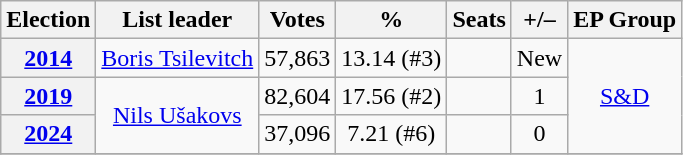<table class=wikitable style=text-align:center>
<tr>
<th>Election</th>
<th>List leader</th>
<th>Votes</th>
<th>%</th>
<th>Seats</th>
<th>+/–</th>
<th>EP Group</th>
</tr>
<tr>
<th><a href='#'>2014</a></th>
<td><a href='#'>Boris Tsilevitch</a></td>
<td>57,863</td>
<td>13.14 (#3)</td>
<td></td>
<td>New</td>
<td rowspan=3><a href='#'>S&D</a></td>
</tr>
<tr>
<th><a href='#'>2019</a></th>
<td rowspan=2><a href='#'>Nils Ušakovs</a></td>
<td>82,604</td>
<td>17.56	(#2)</td>
<td></td>
<td> 1</td>
</tr>
<tr>
<th><a href='#'>2024</a></th>
<td>37,096</td>
<td>7.21 (#6)</td>
<td></td>
<td> 0</td>
</tr>
<tr>
</tr>
</table>
